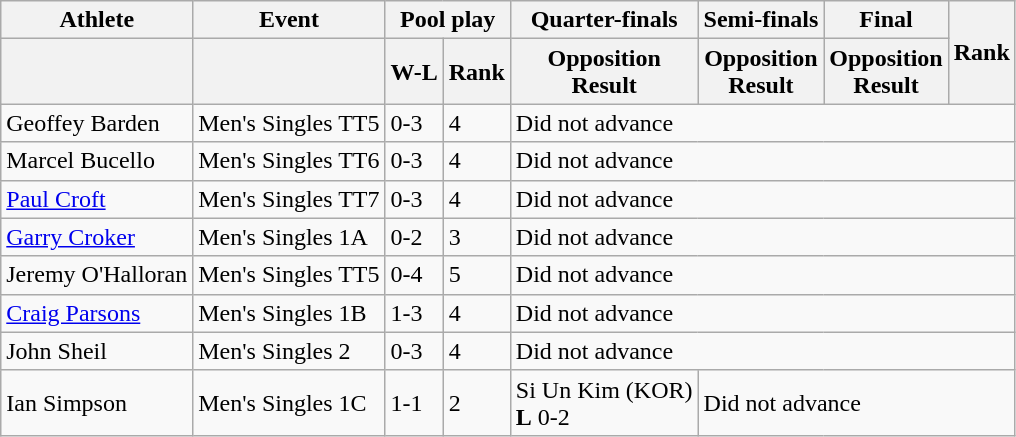<table class="wikitable">
<tr>
<th>Athlete</th>
<th>Event</th>
<th colspan="2">Pool play</th>
<th>Quarter-finals</th>
<th>Semi-finals</th>
<th>Final</th>
<th rowspan="2">Rank</th>
</tr>
<tr>
<th></th>
<th></th>
<th>W-L</th>
<th>Rank</th>
<th>Opposition<br>Result</th>
<th>Opposition<br>Result</th>
<th>Opposition<br>Result</th>
</tr>
<tr>
<td>Geoffey Barden</td>
<td>Men's Singles TT5</td>
<td>0-3</td>
<td>4</td>
<td colspan="4">Did not advance</td>
</tr>
<tr>
<td>Marcel Bucello</td>
<td>Men's Singles TT6</td>
<td>0-3</td>
<td>4</td>
<td colspan="4">Did not advance</td>
</tr>
<tr>
<td><a href='#'>Paul Croft</a></td>
<td>Men's Singles TT7</td>
<td>0-3</td>
<td>4</td>
<td colspan="4">Did not advance</td>
</tr>
<tr>
<td><a href='#'>Garry Croker</a></td>
<td>Men's Singles 1A</td>
<td>0-2</td>
<td>3</td>
<td colspan="4">Did not advance</td>
</tr>
<tr>
<td>Jeremy O'Halloran</td>
<td>Men's Singles TT5</td>
<td>0-4</td>
<td>5</td>
<td colspan="4">Did not advance</td>
</tr>
<tr>
<td><a href='#'>Craig Parsons</a></td>
<td>Men's Singles 1B</td>
<td>1-3</td>
<td>4</td>
<td colspan="4">Did not advance</td>
</tr>
<tr>
<td>John Sheil</td>
<td>Men's Singles 2</td>
<td>0-3</td>
<td>4</td>
<td colspan="4">Did not advance</td>
</tr>
<tr>
<td>Ian Simpson</td>
<td>Men's Singles 1C</td>
<td>1-1</td>
<td>2</td>
<td> Si Un Kim (KOR)<br><strong>L</strong> 0-2</td>
<td colspan="3">Did not advance</td>
</tr>
</table>
